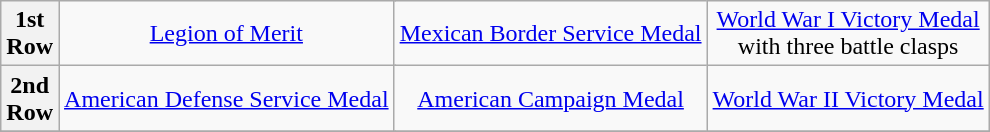<table class="wikitable" style="margin:1em auto; text-align:center;">
<tr>
<th>1st<br>Row</th>
<td colspan="4"><a href='#'>Legion of Merit</a></td>
<td colspan="4"><a href='#'>Mexican Border Service Medal</a></td>
<td colspan="4"><a href='#'>World War I Victory Medal</a> <br>with three battle clasps</td>
</tr>
<tr>
<th>2nd<br>Row</th>
<td colspan="4"><a href='#'>American Defense Service Medal</a></td>
<td colspan="4"><a href='#'>American Campaign Medal</a></td>
<td colspan="4"><a href='#'>World War II Victory Medal</a></td>
</tr>
<tr>
</tr>
</table>
